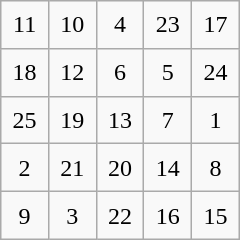<table class="wikitable" style="margin-left:auto;margin-right:auto;text-align:center;width:10em;height:10em;table-layout:fixed;">
<tr>
<td>11</td>
<td>10</td>
<td>4</td>
<td>23</td>
<td>17</td>
</tr>
<tr>
<td>18</td>
<td>12</td>
<td>6</td>
<td>5</td>
<td>24</td>
</tr>
<tr>
<td>25</td>
<td>19</td>
<td>13</td>
<td>7</td>
<td>1</td>
</tr>
<tr>
<td>2</td>
<td>21</td>
<td>20</td>
<td>14</td>
<td>8</td>
</tr>
<tr>
<td>9</td>
<td>3</td>
<td>22</td>
<td>16</td>
<td>15</td>
</tr>
</table>
